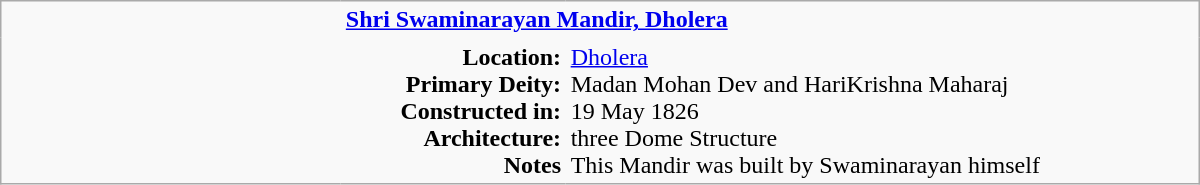<table class="wikitable plain" border="0" width="800">
<tr>
<td width="220px" rowspan="2" style="border:none;"></td>
<td valign="top" colspan=2 style="border:none;"><strong><a href='#'>Shri Swaminarayan Mandir, Dholera</a></strong></td>
</tr>
<tr>
<td valign="top" style="text-align:right; border:none;"><strong>Location:</strong> <br><strong>Primary Deity:</strong><br><strong>Constructed in:</strong><br><strong>Architecture:</strong><br><strong>Notes</strong></td>
<td valign="top" style="border:none;"><a href='#'>Dholera</a> <br>Madan Mohan Dev and HariKrishna Maharaj <br>19 May 1826 <br>three Dome Structure<br>This Mandir was built by Swaminarayan himself</td>
</tr>
</table>
